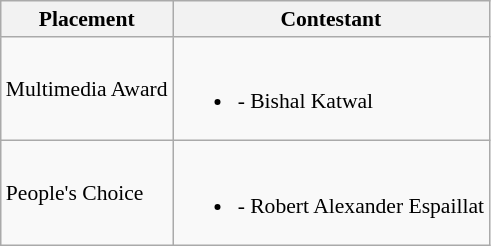<table class="wikitable sortable" style="font-size: 90%;">
<tr>
<th>Placement</th>
<th>Contestant</th>
</tr>
<tr>
<td>Multimedia Award</td>
<td><br><ul><li> - Bishal Katwal</li></ul></td>
</tr>
<tr>
<td>People's Choice</td>
<td><br><ul><li> - Robert Alexander Espaillat</li></ul></td>
</tr>
</table>
